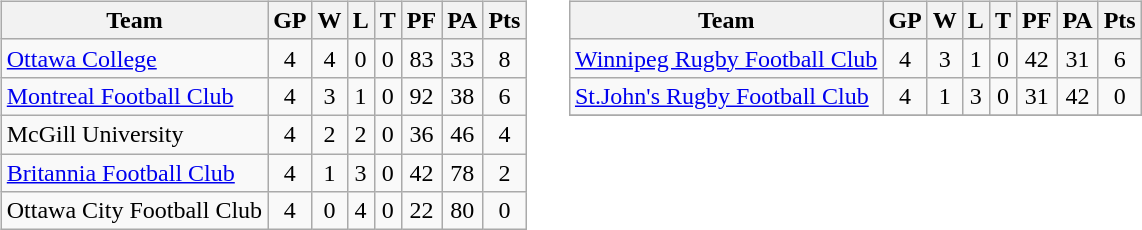<table cellspacing="10">
<tr>
<td valign="top"><br><table class="wikitable">
<tr>
<th>Team</th>
<th>GP</th>
<th>W</th>
<th>L</th>
<th>T</th>
<th>PF</th>
<th>PA</th>
<th>Pts</th>
</tr>
<tr align="center">
<td align="left"><a href='#'>Ottawa College</a></td>
<td>4</td>
<td>4</td>
<td>0</td>
<td>0</td>
<td>83</td>
<td>33</td>
<td>8</td>
</tr>
<tr align="center">
<td align="left"><a href='#'>Montreal Football Club</a></td>
<td>4</td>
<td>3</td>
<td>1</td>
<td>0</td>
<td>92</td>
<td>38</td>
<td>6</td>
</tr>
<tr align="center">
<td align="left">McGill University</td>
<td>4</td>
<td>2</td>
<td>2</td>
<td>0</td>
<td>36</td>
<td>46</td>
<td>4</td>
</tr>
<tr align="center">
<td align="left"><a href='#'>Britannia Football Club</a></td>
<td>4</td>
<td>1</td>
<td>3</td>
<td>0</td>
<td>42</td>
<td>78</td>
<td>2</td>
</tr>
<tr align="center">
<td align="left">Ottawa City Football Club</td>
<td>4</td>
<td>0</td>
<td>4</td>
<td>0</td>
<td>22</td>
<td>80</td>
<td>0</td>
</tr>
</table>
</td>
<td valign="top"><br><table class="wikitable">
<tr>
<th>Team</th>
<th>GP</th>
<th>W</th>
<th>L</th>
<th>T</th>
<th>PF</th>
<th>PA</th>
<th>Pts</th>
</tr>
<tr align="center">
<td align="left"><a href='#'>Winnipeg Rugby Football Club</a></td>
<td>4</td>
<td>3</td>
<td>1</td>
<td>0</td>
<td>42</td>
<td>31</td>
<td>6</td>
</tr>
<tr align="center">
<td align="left"><a href='#'>St.John's Rugby Football Club</a></td>
<td>4</td>
<td>1</td>
<td>3</td>
<td>0</td>
<td>31</td>
<td>42</td>
<td>0</td>
</tr>
<tr align="center">
</tr>
</table>
</td>
</tr>
</table>
